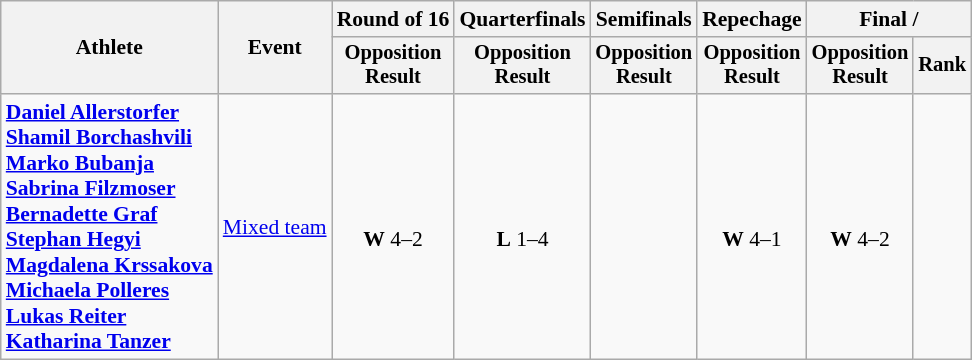<table class="wikitable" style="text-align:center; font-size:90%">
<tr>
<th rowspan=2>Athlete</th>
<th rowspan=2>Event</th>
<th>Round of 16</th>
<th>Quarterfinals</th>
<th>Semifinals</th>
<th>Repechage</th>
<th colspan=2>Final / </th>
</tr>
<tr style="font-size:95%">
<th>Opposition<br>Result</th>
<th>Opposition<br>Result</th>
<th>Opposition<br>Result</th>
<th>Opposition<br>Result</th>
<th>Opposition<br>Result</th>
<th>Rank</th>
</tr>
<tr>
<td align=left><strong><a href='#'>Daniel Allerstorfer</a><br><a href='#'>Shamil Borchashvili</a><br><a href='#'>Marko Bubanja</a><br><a href='#'>Sabrina Filzmoser</a><br><a href='#'>Bernadette Graf</a><br><a href='#'>Stephan Hegyi</a><br><a href='#'>Magdalena Krssakova</a><br><a href='#'>Michaela Polleres</a><br><a href='#'>Lukas Reiter</a><br><a href='#'>Katharina Tanzer</a></strong></td>
<td align=left><a href='#'>Mixed team</a></td>
<td><br><strong>W</strong> 4–2</td>
<td><br><strong>L</strong> 1–4</td>
<td></td>
<td><br><strong>W</strong> 4–1</td>
<td><br><strong>W</strong> 4–2</td>
<td></td>
</tr>
</table>
